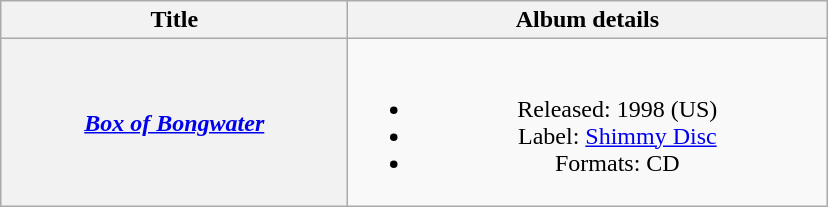<table class="wikitable plainrowheaders" style="text-align:center;">
<tr>
<th scope="col" rowspan="1" style="width:14em;">Title</th>
<th scope="col" rowspan="1" style="width:19.5em;">Album details</th>
</tr>
<tr>
<th scope="row"><em><a href='#'>Box of Bongwater</a></em></th>
<td><br><ul><li>Released: 1998 <span>(US)</span></li><li>Label: <a href='#'>Shimmy Disc</a></li><li>Formats: CD</li></ul></td>
</tr>
</table>
